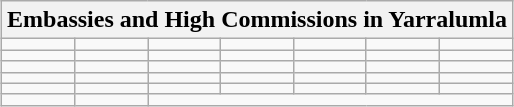<table class="wikitable" style="margin:1em auto; text-align:left;">
<tr>
<th colspan=7 style="text-align:center;">Embassies and High Commissions in Yarralumla</th>
</tr>
<tr>
<td></td>
<td></td>
<td></td>
<td></td>
<td></td>
<td></td>
<td></td>
</tr>
<tr>
<td></td>
<td></td>
<td></td>
<td></td>
<td></td>
<td></td>
<td></td>
</tr>
<tr>
<td></td>
<td></td>
<td></td>
<td></td>
<td></td>
<td></td>
<td></td>
</tr>
<tr>
<td></td>
<td></td>
<td></td>
<td></td>
<td></td>
<td></td>
<td></td>
</tr>
<tr>
<td></td>
<td></td>
<td></td>
<td></td>
<td></td>
<td></td>
<td></td>
</tr>
<tr>
<td></td>
<td></td>
</tr>
</table>
